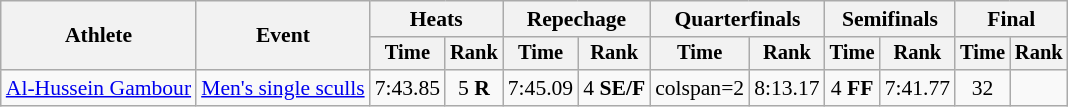<table class="wikitable" style="font-size:90%">
<tr>
<th rowspan=2>Athlete</th>
<th rowspan=2>Event</th>
<th colspan="2">Heats</th>
<th colspan="2">Repechage</th>
<th colspan=2>Quarterfinals</th>
<th colspan="2">Semifinals</th>
<th colspan="2">Final</th>
</tr>
<tr style="font-size:95%">
<th>Time</th>
<th>Rank</th>
<th>Time</th>
<th>Rank</th>
<th>Time</th>
<th>Rank</th>
<th>Time</th>
<th>Rank</th>
<th>Time</th>
<th>Rank</th>
</tr>
<tr align=center>
<td align=left><a href='#'>Al-Hussein Gambour</a></td>
<td align=left><a href='#'>Men's single sculls</a></td>
<td>7:43.85</td>
<td>5 <strong>R</strong></td>
<td>7:45.09</td>
<td>4 <strong>SE/F</strong></td>
<td>colspan=2 </td>
<td>8:13.17</td>
<td>4 <strong>FF</strong></td>
<td>7:41.77</td>
<td>32</td>
</tr>
</table>
